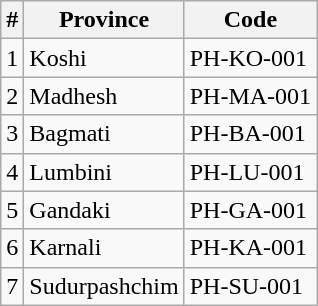<table class="wikitable">
<tr>
<th>#</th>
<th>Province</th>
<th>Code</th>
</tr>
<tr>
<td>1</td>
<td>Koshi</td>
<td>PH-KO-001</td>
</tr>
<tr>
<td>2</td>
<td>Madhesh</td>
<td>PH-MA-001</td>
</tr>
<tr>
<td>3</td>
<td>Bagmati</td>
<td>PH-BA-001</td>
</tr>
<tr>
<td>4</td>
<td>Lumbini</td>
<td>PH-LU-001</td>
</tr>
<tr>
<td>5</td>
<td>Gandaki</td>
<td>PH-GA-001</td>
</tr>
<tr>
<td>6</td>
<td>Karnali</td>
<td>PH-KA-001</td>
</tr>
<tr>
<td>7</td>
<td>Sudurpashchim</td>
<td>PH-SU-001</td>
</tr>
</table>
